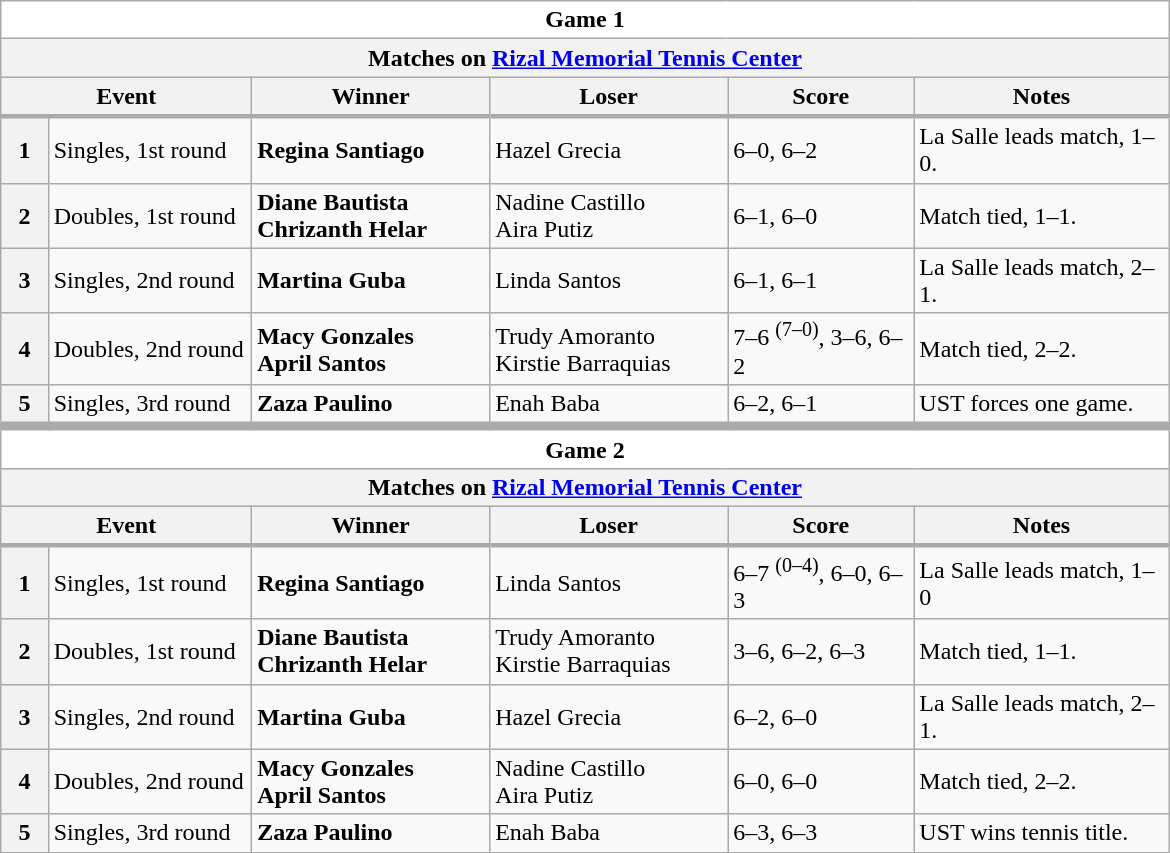<table class="wikitable" width="780px" style="margin: 1em auto;">
<tr>
<th style="background:#FFFFFF;" colspan="6">Game 1</th>
</tr>
<tr>
<th colspan="6">Matches on <a href='#'>Rizal Memorial Tennis Center</a></th>
</tr>
<tr>
<th style="border-bottom-width:3px;" width="130px" colspan="2">Event</th>
<th style="border-bottom-width:3px;" width="130px">Winner</th>
<th style="border-bottom-width:3px;" width="130px">Loser</th>
<th style="border-bottom-width:3px;" width="100px">Score</th>
<th style="border-bottom-width:3px;" width="140px">Notes</th>
</tr>
<tr>
<th width="20px">1</th>
<td width="110px">Singles, 1st round</td>
<td> <strong>Regina Santiago</strong></td>
<td> Hazel Grecia</td>
<td>6–0, 6–2</td>
<td>La Salle leads match, 1–0.</td>
</tr>
<tr>
<th>2</th>
<td>Doubles, 1st round</td>
<td> <strong>Diane Bautista<br> Chrizanth Helar</strong></td>
<td> Nadine Castillo<br> Aira Putiz</td>
<td>6–1, 6–0</td>
<td>Match tied, 1–1.</td>
</tr>
<tr>
<th>3</th>
<td>Singles, 2nd round</td>
<td> <strong>Martina Guba</strong></td>
<td> Linda Santos</td>
<td>6–1, 6–1</td>
<td>La Salle leads match, 2–1.</td>
</tr>
<tr>
<th>4</th>
<td>Doubles, 2nd round</td>
<td> <strong>Macy Gonzales<br> April Santos</strong></td>
<td> Trudy Amoranto<br> Kirstie Barraquias</td>
<td>7–6 <sup>(7–0)</sup>, 3–6, 6–2</td>
<td>Match tied, 2–2.</td>
</tr>
<tr>
<th>5</th>
<td>Singles, 3rd round</td>
<td> <strong>Zaza Paulino</strong></td>
<td> Enah Baba</td>
<td>6–2, 6–1</td>
<td>UST forces one game.</td>
</tr>
<tr>
<th style="border-top-width:6px; background:#FFFFFF;" colspan="6">Game 2</th>
</tr>
<tr>
<th colspan="6">Matches on <a href='#'>Rizal Memorial Tennis Center</a></th>
</tr>
<tr>
<th style="border-bottom-width:3px;" colspan="2">Event</th>
<th style="border-bottom-width:3px;">Winner</th>
<th style="border-bottom-width:3px;">Loser</th>
<th style="border-bottom-width:3px;">Score</th>
<th style="border-bottom-width:3px;">Notes</th>
</tr>
<tr>
<th>1</th>
<td>Singles, 1st round</td>
<td> <strong>Regina Santiago</strong></td>
<td> Linda Santos</td>
<td>6–7 <sup>(0–4)</sup>, 6–0, 6–3</td>
<td>La Salle leads match, 1–0</td>
</tr>
<tr>
<th>2</th>
<td>Doubles, 1st round</td>
<td> <strong>Diane Bautista<br> Chrizanth Helar</strong></td>
<td> Trudy Amoranto<br> Kirstie Barraquias</td>
<td>3–6, 6–2, 6–3</td>
<td>Match tied, 1–1.</td>
</tr>
<tr>
<th>3</th>
<td>Singles, 2nd round</td>
<td> <strong>Martina Guba</strong></td>
<td> Hazel Grecia</td>
<td>6–2, 6–0</td>
<td>La Salle leads match, 2–1.</td>
</tr>
<tr>
<th>4</th>
<td>Doubles, 2nd round</td>
<td> <strong>Macy Gonzales<br> April Santos</strong></td>
<td> Nadine Castillo<br> Aira Putiz</td>
<td>6–0, 6–0</td>
<td>Match tied, 2–2.</td>
</tr>
<tr>
<th>5</th>
<td>Singles, 3rd round</td>
<td> <strong>Zaza Paulino</strong></td>
<td> Enah Baba</td>
<td>6–3, 6–3</td>
<td>UST wins tennis title.</td>
</tr>
<tr>
</tr>
</table>
